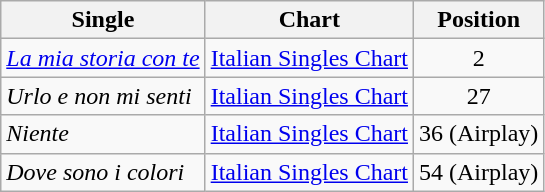<table class="wikitable"">
<tr>
<th>Single</th>
<th>Chart</th>
<th>Position</th>
</tr>
<tr>
<td><em><a href='#'>La mia storia con te</a></em></td>
<td><a href='#'>Italian Singles Chart</a></td>
<td align="center">2</td>
</tr>
<tr>
<td><em>Urlo e non mi senti</em></td>
<td><a href='#'>Italian Singles Chart</a></td>
<td align="center">27</td>
</tr>
<tr>
<td><em>Niente</em></td>
<td><a href='#'>Italian Singles Chart</a></td>
<td align="center">36 (Airplay)</td>
</tr>
<tr>
<td><em>Dove sono i colori</em></td>
<td><a href='#'>Italian Singles Chart</a></td>
<td align="center">54 (Airplay)</td>
</tr>
</table>
